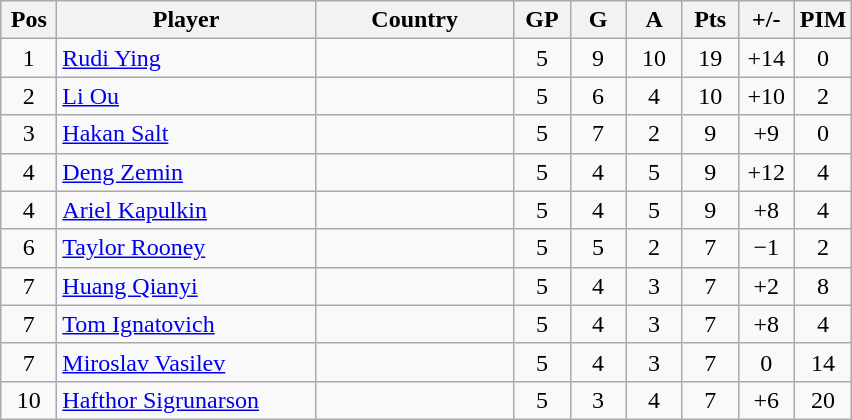<table class="wikitable sortable" style="text-align: center;">
<tr>
<th width=30>Pos</th>
<th width=165>Player</th>
<th width=125>Country</th>
<th width=30>GP</th>
<th width=30>G</th>
<th width=30>A</th>
<th width=30>Pts</th>
<th width=30>+/-</th>
<th width=30>PIM</th>
</tr>
<tr>
<td>1</td>
<td align=left><a href='#'>Rudi Ying</a></td>
<td align=left></td>
<td>5</td>
<td>9</td>
<td>10</td>
<td>19</td>
<td>+14</td>
<td>0</td>
</tr>
<tr>
<td>2</td>
<td align=left><a href='#'>Li Ou</a></td>
<td align=left></td>
<td>5</td>
<td>6</td>
<td>4</td>
<td>10</td>
<td>+10</td>
<td>2</td>
</tr>
<tr>
<td>3</td>
<td align=left><a href='#'>Hakan Salt</a></td>
<td align=left></td>
<td>5</td>
<td>7</td>
<td>2</td>
<td>9</td>
<td>+9</td>
<td>0</td>
</tr>
<tr>
<td>4</td>
<td align=left><a href='#'>Deng Zemin</a></td>
<td align=left></td>
<td>5</td>
<td>4</td>
<td>5</td>
<td>9</td>
<td>+12</td>
<td>4</td>
</tr>
<tr>
<td>4</td>
<td align=left><a href='#'>Ariel Kapulkin</a></td>
<td align=left></td>
<td>5</td>
<td>4</td>
<td>5</td>
<td>9</td>
<td>+8</td>
<td>4</td>
</tr>
<tr>
<td>6</td>
<td align=left><a href='#'>Taylor Rooney</a></td>
<td align=left></td>
<td>5</td>
<td>5</td>
<td>2</td>
<td>7</td>
<td>−1</td>
<td>2</td>
</tr>
<tr>
<td>7</td>
<td align=left><a href='#'>Huang Qianyi</a></td>
<td align=left></td>
<td>5</td>
<td>4</td>
<td>3</td>
<td>7</td>
<td>+2</td>
<td>8</td>
</tr>
<tr>
<td>7</td>
<td align=left><a href='#'>Tom Ignatovich</a></td>
<td align=left></td>
<td>5</td>
<td>4</td>
<td>3</td>
<td>7</td>
<td>+8</td>
<td>4</td>
</tr>
<tr>
<td>7</td>
<td align=left><a href='#'>Miroslav Vasilev</a></td>
<td align=left></td>
<td>5</td>
<td>4</td>
<td>3</td>
<td>7</td>
<td>0</td>
<td>14</td>
</tr>
<tr>
<td>10</td>
<td align=left><a href='#'>Hafthor Sigrunarson</a></td>
<td align=left></td>
<td>5</td>
<td>3</td>
<td>4</td>
<td>7</td>
<td>+6</td>
<td>20</td>
</tr>
</table>
